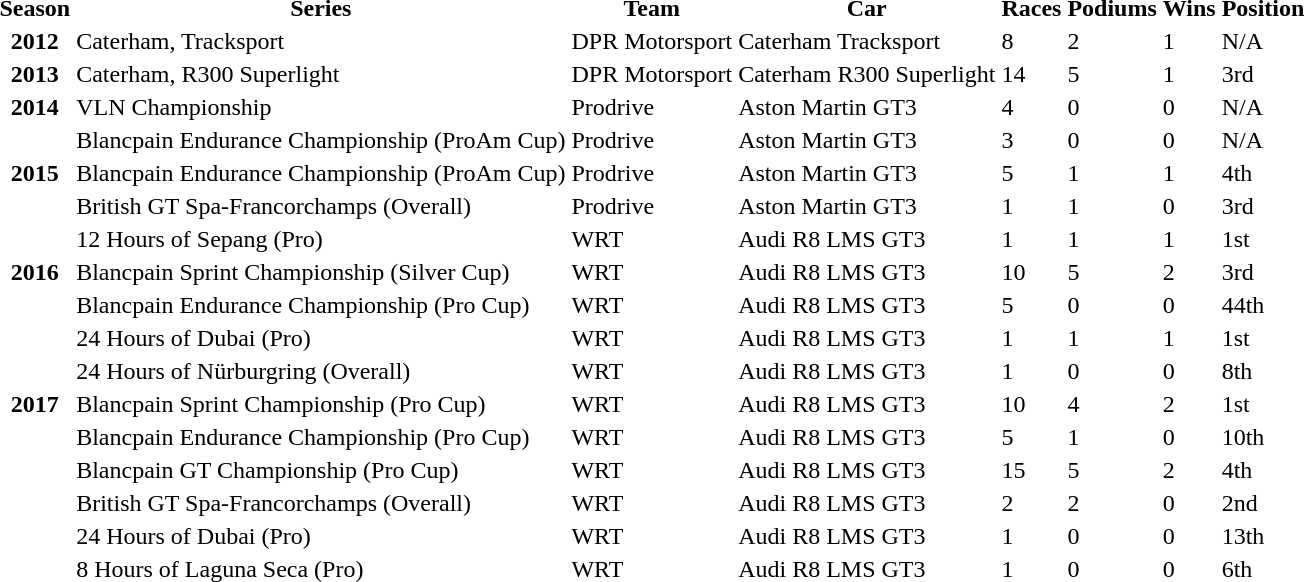<table>
<tr>
<th>Season</th>
<th>Series</th>
<th>Team</th>
<th>Car</th>
<th>Races</th>
<th>Podiums</th>
<th>Wins</th>
<th>Position</th>
</tr>
<tr>
<th>2012</th>
<td>Caterham, Tracksport</td>
<td>DPR Motorsport</td>
<td>Caterham Tracksport</td>
<td>8</td>
<td>2</td>
<td>1</td>
<td>N/A</td>
</tr>
<tr>
<th>2013</th>
<td>Caterham, R300 Superlight</td>
<td>DPR Motorsport</td>
<td>Caterham R300 Superlight</td>
<td>14</td>
<td>5</td>
<td>1</td>
<td>3rd</td>
</tr>
<tr>
<th>2014</th>
<td>VLN Championship</td>
<td>Prodrive</td>
<td>Aston Martin GT3</td>
<td>4</td>
<td>0</td>
<td>0</td>
<td>N/A</td>
</tr>
<tr>
<th></th>
<td>Blancpain Endurance Championship (ProAm Cup)</td>
<td>Prodrive</td>
<td>Aston Martin GT3</td>
<td>3</td>
<td>0</td>
<td>0</td>
<td>N/A</td>
</tr>
<tr>
<th>2015</th>
<td>Blancpain Endurance Championship (ProAm Cup)</td>
<td>Prodrive</td>
<td>Aston Martin GT3</td>
<td>5</td>
<td>1</td>
<td>1</td>
<td>4th</td>
</tr>
<tr>
<th></th>
<td>British GT Spa-Francorchamps (Overall)</td>
<td>Prodrive</td>
<td>Aston Martin GT3</td>
<td>1</td>
<td>1</td>
<td>0</td>
<td>3rd</td>
</tr>
<tr>
<th></th>
<td>12 Hours of Sepang (Pro)</td>
<td>WRT</td>
<td>Audi R8 LMS GT3</td>
<td>1</td>
<td>1</td>
<td>1</td>
<td>1st</td>
</tr>
<tr>
<th>2016</th>
<td>Blancpain Sprint Championship (Silver Cup)</td>
<td>WRT</td>
<td>Audi R8 LMS GT3</td>
<td>10</td>
<td>5</td>
<td>2</td>
<td>3rd</td>
</tr>
<tr>
<th></th>
<td>Blancpain Endurance Championship (Pro Cup)</td>
<td>WRT</td>
<td>Audi R8 LMS GT3</td>
<td>5</td>
<td>0</td>
<td>0</td>
<td>44th</td>
</tr>
<tr>
<th></th>
<td>24 Hours of Dubai (Pro)</td>
<td>WRT</td>
<td>Audi R8 LMS GT3</td>
<td>1</td>
<td>1</td>
<td>1</td>
<td>1st</td>
</tr>
<tr>
<th></th>
<td>24 Hours of Nürburgring (Overall)</td>
<td>WRT</td>
<td>Audi R8 LMS GT3</td>
<td>1</td>
<td>0</td>
<td>0</td>
<td>8th</td>
</tr>
<tr>
<th>2017</th>
<td>Blancpain Sprint Championship (Pro Cup)</td>
<td>WRT</td>
<td>Audi R8 LMS GT3</td>
<td>10</td>
<td>4</td>
<td>2</td>
<td>1st</td>
</tr>
<tr>
<th></th>
<td>Blancpain Endurance Championship (Pro Cup)</td>
<td>WRT</td>
<td>Audi R8 LMS GT3</td>
<td>5</td>
<td>1</td>
<td>0</td>
<td>10th</td>
</tr>
<tr>
<th></th>
<td>Blancpain GT Championship (Pro Cup)</td>
<td>WRT</td>
<td>Audi R8 LMS GT3</td>
<td>15</td>
<td>5</td>
<td>2</td>
<td>4th</td>
</tr>
<tr>
<th></th>
<td>British GT Spa-Francorchamps (Overall)</td>
<td>WRT</td>
<td>Audi R8 LMS GT3</td>
<td>2</td>
<td>2</td>
<td>0</td>
<td>2nd</td>
</tr>
<tr>
<th></th>
<td>24 Hours of Dubai (Pro)</td>
<td>WRT</td>
<td>Audi R8 LMS GT3</td>
<td>1</td>
<td>0</td>
<td>0</td>
<td>13th</td>
</tr>
<tr>
<th></th>
<td>8 Hours of Laguna Seca (Pro)</td>
<td>WRT</td>
<td>Audi R8 LMS GT3</td>
<td>1</td>
<td>0</td>
<td>0</td>
<td>6th</td>
</tr>
<tr>
</tr>
</table>
